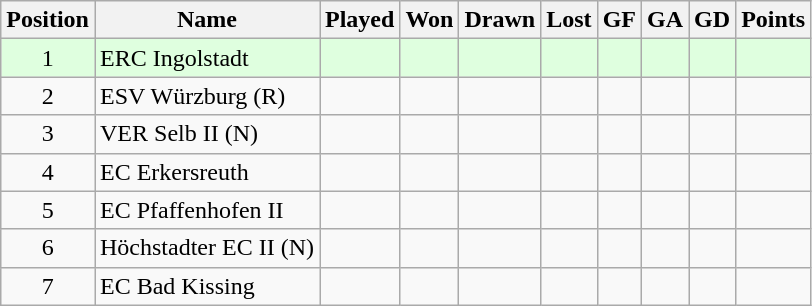<table class="wikitable">
<tr align="center">
<th>Position</th>
<th>Name</th>
<th>Played</th>
<th>Won</th>
<th>Drawn</th>
<th>Lost</th>
<th>GF</th>
<th>GA</th>
<th>GD</th>
<th>Points</th>
</tr>
<tr align="center" bgcolor="#dfffdf">
<td>1</td>
<td align="left">ERC Ingolstadt</td>
<td></td>
<td></td>
<td></td>
<td></td>
<td></td>
<td></td>
<td></td>
<td></td>
</tr>
<tr align="center">
<td>2</td>
<td align="left">ESV Würzburg (R)</td>
<td></td>
<td></td>
<td></td>
<td></td>
<td></td>
<td></td>
<td></td>
<td></td>
</tr>
<tr align="center">
<td>3</td>
<td align="left">VER Selb II (N)</td>
<td></td>
<td></td>
<td></td>
<td></td>
<td></td>
<td></td>
<td></td>
<td></td>
</tr>
<tr align="center">
<td>4</td>
<td align="left">EC Erkersreuth</td>
<td></td>
<td></td>
<td></td>
<td></td>
<td></td>
<td></td>
<td></td>
<td></td>
</tr>
<tr align="center">
<td>5</td>
<td align="left">EC Pfaffenhofen II</td>
<td></td>
<td></td>
<td></td>
<td></td>
<td></td>
<td></td>
<td></td>
<td></td>
</tr>
<tr align="center">
<td>6</td>
<td align="left">Höchstadter EC II (N)</td>
<td></td>
<td></td>
<td></td>
<td></td>
<td></td>
<td></td>
<td></td>
<td></td>
</tr>
<tr align="center">
<td>7</td>
<td align="left">EC Bad Kissing</td>
<td></td>
<td></td>
<td></td>
<td></td>
<td></td>
<td></td>
<td></td>
<td></td>
</tr>
</table>
